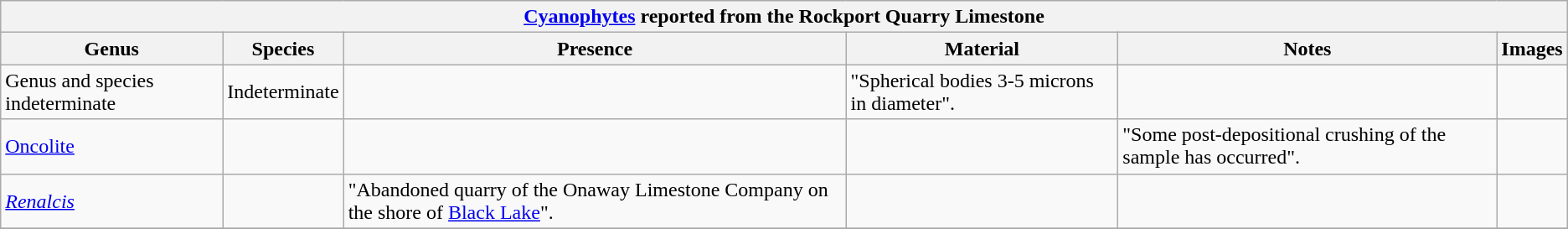<table class="wikitable" align="center">
<tr>
<th colspan="6" align="center"><strong><a href='#'>Cyanophytes</a> reported from the Rockport Quarry Limestone</strong></th>
</tr>
<tr>
<th>Genus</th>
<th>Species</th>
<th>Presence</th>
<th><strong>Material</strong></th>
<th>Notes</th>
<th>Images</th>
</tr>
<tr>
<td>Genus and species indeterminate</td>
<td>Indeterminate</td>
<td></td>
<td>"Spherical bodies 3-5 microns in diameter".</td>
<td></td>
<td></td>
</tr>
<tr>
<td><a href='#'>Oncolite</a></td>
<td></td>
<td></td>
<td></td>
<td>"Some post-depositional crushing of the sample has occurred".</td>
<td></td>
</tr>
<tr>
<td><em><a href='#'>Renalcis</a></em></td>
<td></td>
<td>"Abandoned quarry of the Onaway Limestone Company on the shore of <a href='#'>Black Lake</a>".</td>
<td></td>
<td></td>
<td></td>
</tr>
<tr>
</tr>
</table>
